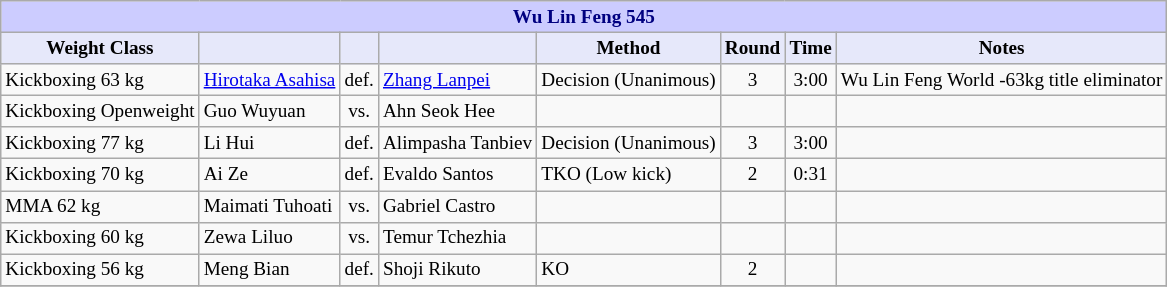<table class="wikitable" style="font-size: 80%;">
<tr>
<th colspan="8" style="background-color: #ccf; color: #000080; text-align: center;">Wu Lin Feng 545</th>
</tr>
<tr>
<th colspan="1" style="background-color: #E6E8FA; color: #000000; text-align: center;">Weight Class</th>
<th colspan="1" style="background-color: #E6E8FA; color: #000000; text-align: center;"></th>
<th colspan="1" style="background-color: #E6E8FA; color: #000000; text-align: center;"></th>
<th colspan="1" style="background-color: #E6E8FA; color: #000000; text-align: center;"></th>
<th colspan="1" style="background-color: #E6E8FA; color: #000000; text-align: center;">Method</th>
<th colspan="1" style="background-color: #E6E8FA; color: #000000; text-align: center;">Round</th>
<th colspan="1" style="background-color: #E6E8FA; color: #000000; text-align: center;">Time</th>
<th colspan="1" style="background-color: #E6E8FA; color: #000000; text-align: center;">Notes</th>
</tr>
<tr>
<td>Kickboxing 63 kg</td>
<td> <a href='#'>Hirotaka Asahisa</a></td>
<td align=center>def.</td>
<td> <a href='#'>Zhang Lanpei</a></td>
<td>Decision (Unanimous)</td>
<td align=center>3</td>
<td align=center>3:00</td>
<td>Wu Lin Feng World -63kg title eliminator</td>
</tr>
<tr>
<td>Kickboxing Openweight</td>
<td> Guo Wuyuan</td>
<td align=center>vs.</td>
<td> Ahn Seok Hee</td>
<td></td>
<td align=center></td>
<td align=center></td>
<td></td>
</tr>
<tr>
<td>Kickboxing 77 kg</td>
<td> Li Hui</td>
<td align=center>def.</td>
<td> Alimpasha Tanbiev</td>
<td>Decision (Unanimous)</td>
<td align=center>3</td>
<td align=center>3:00</td>
<td></td>
</tr>
<tr>
<td>Kickboxing 70 kg</td>
<td> Ai Ze</td>
<td align=center>def.</td>
<td> Evaldo Santos</td>
<td>TKO (Low kick)</td>
<td align=center>2</td>
<td align=center>0:31</td>
<td></td>
</tr>
<tr>
<td>MMA 62 kg</td>
<td> Maimati Tuhoati</td>
<td align=center>vs.</td>
<td> Gabriel Castro</td>
<td></td>
<td align=center></td>
<td align=center></td>
<td></td>
</tr>
<tr>
<td>Kickboxing 60 kg</td>
<td> Zewa Liluo</td>
<td align=center>vs.</td>
<td> Temur Tchezhia</td>
<td></td>
<td align=center></td>
<td align=center></td>
<td></td>
</tr>
<tr>
<td>Kickboxing 56 kg</td>
<td> Meng Bian</td>
<td align=center>def.</td>
<td> Shoji Rikuto</td>
<td>KO</td>
<td align=center>2</td>
<td align=center></td>
<td></td>
</tr>
<tr>
</tr>
</table>
